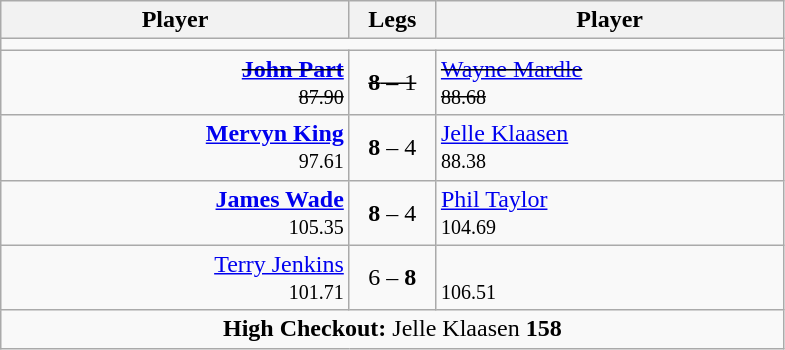<table class=wikitable style="text-align:center">
<tr>
<th width=225>Player</th>
<th width=50>Legs</th>
<th width=225>Player</th>
</tr>
<tr align=center>
<td colspan="3"></td>
</tr>
<tr align=left>
<td align=right><s><strong><a href='#'>John Part</a></strong></s>  <br><small><span><s>87.90</s></span></small></td>
<td align=center><s><strong>8</strong> – 1</s></td>
<td> <s><a href='#'>Wayne Mardle</a></s> <br><small><span><s>88.68</s></span></small></td>
</tr>
<tr align=left>
<td align=right><strong><a href='#'>Mervyn King</a></strong>  <br><small><span>97.61</span></small></td>
<td align=center><strong>8</strong> – 4</td>
<td> <a href='#'>Jelle Klaasen</a> <br><small><span>88.38</span></small></td>
</tr>
<tr align=left>
<td align=right><strong><a href='#'>James Wade</a></strong>  <br><small><span>105.35</span></small></td>
<td align=center><strong>8</strong> – 4</td>
<td> <a href='#'>Phil Taylor</a> <br><small><span>104.69</span></small></td>
</tr>
<tr align=left>
<td align=right><a href='#'>Terry Jenkins</a>  <br><small><span>101.71</span></small></td>
<td align=center>6 – <strong>8</strong></td>
<td> <br><small><span>106.51</span></small></td>
</tr>
<tr align=center>
<td colspan="3"><strong>High Checkout:</strong> Jelle Klaasen <strong>158</strong></td>
</tr>
</table>
